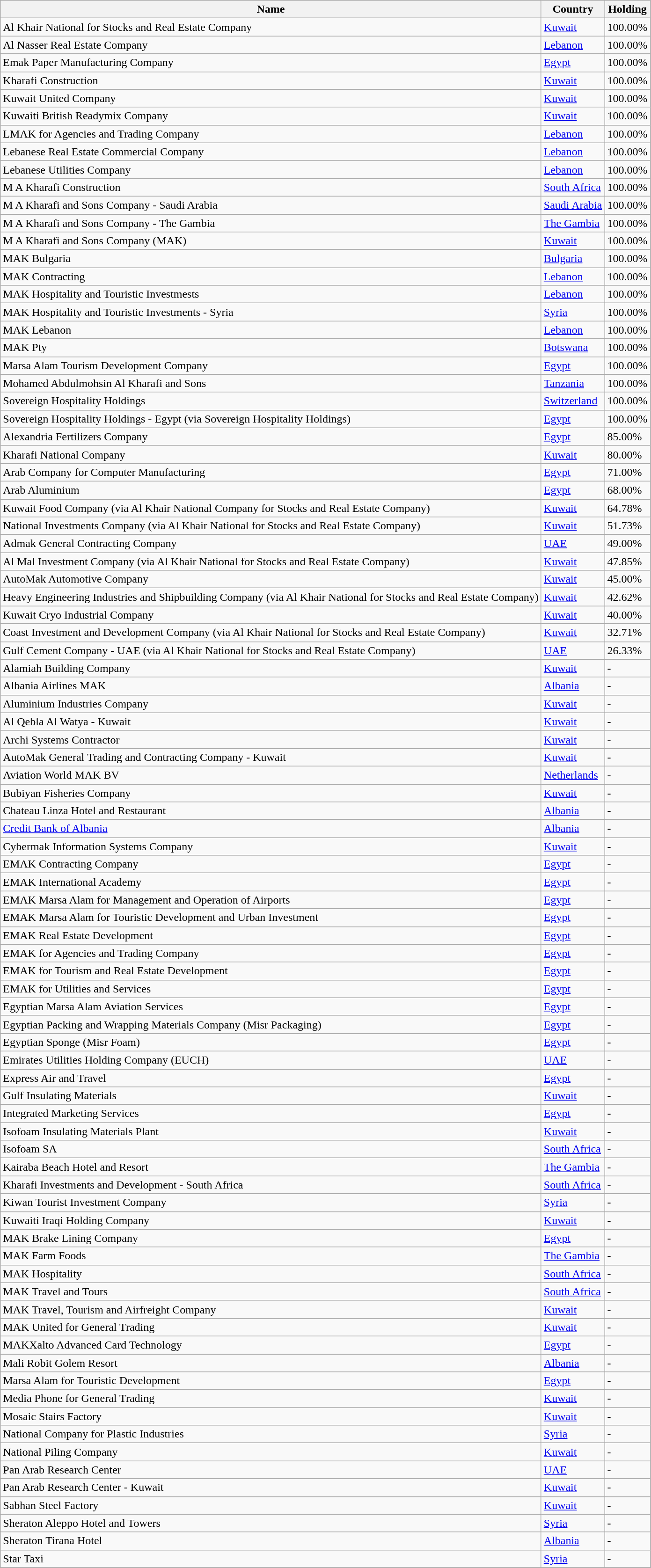<table class="wikitable sortable">
<tr>
<th>Name</th>
<th>Country</th>
<th>Holding</th>
</tr>
<tr>
<td>Al Khair National for Stocks and Real Estate Company</td>
<td> <a href='#'>Kuwait</a></td>
<td>100.00%</td>
</tr>
<tr>
<td>Al Nasser Real Estate Company</td>
<td> <a href='#'>Lebanon</a></td>
<td>100.00%</td>
</tr>
<tr>
<td>Emak Paper Manufacturing Company</td>
<td> <a href='#'>Egypt</a></td>
<td>100.00%</td>
</tr>
<tr>
<td>Kharafi Construction</td>
<td> <a href='#'>Kuwait</a></td>
<td>100.00%</td>
</tr>
<tr>
<td>Kuwait United Company</td>
<td> <a href='#'>Kuwait</a></td>
<td>100.00%</td>
</tr>
<tr>
<td>Kuwaiti British Readymix Company</td>
<td> <a href='#'>Kuwait</a></td>
<td>100.00%</td>
</tr>
<tr>
<td>LMAK for Agencies and Trading Company</td>
<td> <a href='#'>Lebanon</a></td>
<td>100.00%</td>
</tr>
<tr>
<td>Lebanese Real Estate Commercial Company</td>
<td> <a href='#'>Lebanon</a></td>
<td>100.00%</td>
</tr>
<tr>
<td>Lebanese Utilities Company</td>
<td> <a href='#'>Lebanon</a></td>
<td>100.00%</td>
</tr>
<tr>
<td>M A Kharafi Construction</td>
<td> <a href='#'>South Africa</a></td>
<td>100.00%</td>
</tr>
<tr>
<td>M A Kharafi and Sons Company - Saudi Arabia</td>
<td> <a href='#'>Saudi Arabia</a></td>
<td>100.00%</td>
</tr>
<tr>
<td>M A Kharafi and Sons Company - The Gambia</td>
<td> <a href='#'>The Gambia</a></td>
<td>100.00%</td>
</tr>
<tr>
<td>M A Kharafi and Sons Company (MAK)</td>
<td> <a href='#'>Kuwait</a></td>
<td>100.00%</td>
</tr>
<tr>
<td>MAK Bulgaria</td>
<td> <a href='#'>Bulgaria</a></td>
<td>100.00%</td>
</tr>
<tr>
<td>MAK Contracting</td>
<td> <a href='#'>Lebanon</a></td>
<td>100.00%</td>
</tr>
<tr>
<td>MAK Hospitality and Touristic Investmests</td>
<td> <a href='#'>Lebanon</a></td>
<td>100.00%</td>
</tr>
<tr>
<td>MAK Hospitality and Touristic Investments - Syria</td>
<td> <a href='#'>Syria</a></td>
<td>100.00%</td>
</tr>
<tr>
<td>MAK Lebanon</td>
<td> <a href='#'>Lebanon</a></td>
<td>100.00%</td>
</tr>
<tr>
<td>MAK Pty</td>
<td> <a href='#'>Botswana</a></td>
<td>100.00%</td>
</tr>
<tr>
<td>Marsa Alam Tourism Development Company</td>
<td> <a href='#'>Egypt</a></td>
<td>100.00%</td>
</tr>
<tr>
<td>Mohamed Abdulmohsin Al Kharafi and Sons</td>
<td> <a href='#'>Tanzania</a></td>
<td>100.00%</td>
</tr>
<tr>
<td>Sovereign Hospitality Holdings</td>
<td> <a href='#'>Switzerland</a></td>
<td>100.00%</td>
</tr>
<tr>
<td>Sovereign Hospitality Holdings - Egypt (via Sovereign Hospitality Holdings)</td>
<td> <a href='#'>Egypt</a></td>
<td>100.00%</td>
</tr>
<tr>
<td>Alexandria Fertilizers Company</td>
<td> <a href='#'>Egypt</a></td>
<td>85.00%</td>
</tr>
<tr>
<td>Kharafi National Company</td>
<td> <a href='#'>Kuwait</a></td>
<td>80.00%</td>
</tr>
<tr>
<td>Arab Company for Computer Manufacturing</td>
<td> <a href='#'>Egypt</a></td>
<td>71.00%</td>
</tr>
<tr>
<td>Arab Aluminium</td>
<td> <a href='#'>Egypt</a></td>
<td>68.00%</td>
</tr>
<tr>
<td>Kuwait Food Company (via Al Khair National Company for Stocks and Real Estate Company)</td>
<td> <a href='#'>Kuwait</a></td>
<td>64.78%</td>
</tr>
<tr>
<td>National Investments Company (via Al Khair National for Stocks and Real Estate Company)</td>
<td> <a href='#'>Kuwait</a></td>
<td>51.73%</td>
</tr>
<tr>
<td>Admak General Contracting Company</td>
<td> <a href='#'>UAE</a></td>
<td>49.00%</td>
</tr>
<tr>
<td>Al Mal Investment Company (via Al Khair National for Stocks and Real Estate Company)</td>
<td> <a href='#'>Kuwait</a></td>
<td>47.85%</td>
</tr>
<tr>
<td>AutoMak Automotive Company</td>
<td> <a href='#'>Kuwait</a></td>
<td>45.00%</td>
</tr>
<tr>
<td>Heavy Engineering Industries and Shipbuilding Company (via Al Khair National for Stocks and Real Estate Company)</td>
<td> <a href='#'>Kuwait</a></td>
<td>42.62%</td>
</tr>
<tr>
<td>Kuwait Cryo Industrial Company</td>
<td> <a href='#'>Kuwait</a></td>
<td>40.00%</td>
</tr>
<tr>
<td>Coast Investment and Development Company (via Al Khair National for Stocks and Real Estate Company)</td>
<td> <a href='#'>Kuwait</a></td>
<td>32.71%</td>
</tr>
<tr>
<td>Gulf Cement Company - UAE (via Al Khair National for Stocks and Real Estate Company)</td>
<td> <a href='#'>UAE</a></td>
<td>26.33%</td>
</tr>
<tr>
<td>Alamiah Building Company</td>
<td> <a href='#'>Kuwait</a></td>
<td>-</td>
</tr>
<tr>
<td>Albania Airlines MAK</td>
<td> <a href='#'>Albania</a></td>
<td>-</td>
</tr>
<tr>
<td>Aluminium Industries Company</td>
<td> <a href='#'>Kuwait</a></td>
<td>-</td>
</tr>
<tr>
<td>Al Qebla Al Watya - Kuwait</td>
<td> <a href='#'>Kuwait</a></td>
<td>-</td>
</tr>
<tr>
<td>Archi Systems Contractor</td>
<td> <a href='#'>Kuwait</a></td>
<td>-</td>
</tr>
<tr>
<td>AutoMak General Trading and Contracting Company - Kuwait</td>
<td> <a href='#'>Kuwait</a></td>
<td>-</td>
</tr>
<tr>
<td>Aviation World MAK BV</td>
<td> <a href='#'>Netherlands</a></td>
<td>-</td>
</tr>
<tr>
<td>Bubiyan Fisheries Company</td>
<td> <a href='#'>Kuwait</a></td>
<td>-</td>
</tr>
<tr>
<td>Chateau Linza Hotel and Restaurant</td>
<td> <a href='#'>Albania</a></td>
<td>-</td>
</tr>
<tr>
<td><a href='#'>Credit Bank of Albania</a></td>
<td> <a href='#'>Albania</a></td>
<td>-</td>
</tr>
<tr>
<td>Cybermak Information Systems Company</td>
<td> <a href='#'>Kuwait</a></td>
<td>-</td>
</tr>
<tr>
<td>EMAK Contracting Company</td>
<td> <a href='#'>Egypt</a></td>
<td>-</td>
</tr>
<tr>
<td>EMAK International Academy</td>
<td> <a href='#'>Egypt</a></td>
<td>-</td>
</tr>
<tr>
<td>EMAK Marsa Alam for Management and Operation of Airports</td>
<td> <a href='#'>Egypt</a></td>
<td>-</td>
</tr>
<tr>
<td>EMAK Marsa Alam for Touristic Development and Urban Investment</td>
<td> <a href='#'>Egypt</a></td>
<td>-</td>
</tr>
<tr>
<td>EMAK Real Estate Development</td>
<td> <a href='#'>Egypt</a></td>
<td>-</td>
</tr>
<tr>
<td>EMAK for Agencies and Trading Company</td>
<td> <a href='#'>Egypt</a></td>
<td>-</td>
</tr>
<tr>
<td>EMAK for Tourism and Real Estate Development</td>
<td> <a href='#'>Egypt</a></td>
<td>-</td>
</tr>
<tr>
<td>EMAK for Utilities and Services</td>
<td> <a href='#'>Egypt</a></td>
<td>-</td>
</tr>
<tr>
<td>Egyptian Marsa Alam Aviation Services</td>
<td> <a href='#'>Egypt</a></td>
<td>-</td>
</tr>
<tr>
<td>Egyptian Packing and Wrapping Materials Company (Misr Packaging)</td>
<td> <a href='#'>Egypt</a></td>
<td>-</td>
</tr>
<tr>
<td>Egyptian Sponge (Misr Foam)</td>
<td> <a href='#'>Egypt</a></td>
<td>-</td>
</tr>
<tr>
<td>Emirates Utilities Holding Company (EUCH)</td>
<td> <a href='#'>UAE</a></td>
<td>-</td>
</tr>
<tr>
<td>Express Air and Travel</td>
<td> <a href='#'>Egypt</a></td>
<td>-</td>
</tr>
<tr>
<td>Gulf Insulating Materials</td>
<td> <a href='#'>Kuwait</a></td>
<td>-</td>
</tr>
<tr>
<td>Integrated Marketing Services</td>
<td> <a href='#'>Egypt</a></td>
<td>-</td>
</tr>
<tr>
<td>Isofoam Insulating Materials Plant</td>
<td> <a href='#'>Kuwait</a></td>
<td>-</td>
</tr>
<tr>
<td>Isofoam SA</td>
<td> <a href='#'>South Africa</a></td>
<td>-</td>
</tr>
<tr>
<td>Kairaba Beach Hotel and Resort</td>
<td> <a href='#'>The Gambia</a></td>
<td>-</td>
</tr>
<tr>
<td>Kharafi Investments and Development - South Africa</td>
<td> <a href='#'>South Africa</a></td>
<td>-</td>
</tr>
<tr>
<td>Kiwan Tourist Investment Company</td>
<td> <a href='#'>Syria</a></td>
<td>-</td>
</tr>
<tr>
<td>Kuwaiti Iraqi Holding Company</td>
<td> <a href='#'>Kuwait</a></td>
<td>-</td>
</tr>
<tr>
<td>MAK Brake Lining Company</td>
<td> <a href='#'>Egypt</a></td>
<td>-</td>
</tr>
<tr>
<td>MAK Farm Foods</td>
<td> <a href='#'>The Gambia</a></td>
<td>-</td>
</tr>
<tr>
<td>MAK Hospitality</td>
<td> <a href='#'>South Africa</a></td>
<td>-</td>
</tr>
<tr>
<td>MAK Travel and Tours</td>
<td> <a href='#'>South Africa</a></td>
<td>-</td>
</tr>
<tr>
<td>MAK Travel, Tourism and Airfreight Company</td>
<td> <a href='#'>Kuwait</a></td>
<td>-</td>
</tr>
<tr>
<td>MAK United for General Trading</td>
<td> <a href='#'>Kuwait</a></td>
<td>-</td>
</tr>
<tr>
<td>MAKXalto Advanced Card Technology</td>
<td> <a href='#'>Egypt</a></td>
<td>-</td>
</tr>
<tr>
<td>Mali Robit Golem Resort</td>
<td> <a href='#'>Albania</a></td>
<td>-</td>
</tr>
<tr>
<td>Marsa Alam for Touristic Development</td>
<td> <a href='#'>Egypt</a></td>
<td>-</td>
</tr>
<tr>
<td>Media Phone for General Trading</td>
<td> <a href='#'>Kuwait</a></td>
<td>-</td>
</tr>
<tr>
<td>Mosaic Stairs Factory</td>
<td> <a href='#'>Kuwait</a></td>
<td>-</td>
</tr>
<tr>
<td>National Company for Plastic Industries</td>
<td> <a href='#'>Syria</a></td>
<td>-</td>
</tr>
<tr>
<td>National Piling Company</td>
<td> <a href='#'>Kuwait</a></td>
<td>-</td>
</tr>
<tr>
<td>Pan Arab Research Center</td>
<td> <a href='#'>UAE</a></td>
<td>-</td>
</tr>
<tr>
<td>Pan Arab Research Center - Kuwait</td>
<td> <a href='#'>Kuwait</a></td>
<td>-</td>
</tr>
<tr>
<td>Sabhan Steel Factory</td>
<td> <a href='#'>Kuwait</a></td>
<td>-</td>
</tr>
<tr>
<td>Sheraton Aleppo Hotel and Towers</td>
<td> <a href='#'>Syria</a></td>
<td>-</td>
</tr>
<tr>
<td>Sheraton Tirana Hotel</td>
<td> <a href='#'>Albania</a></td>
<td>-</td>
</tr>
<tr>
<td>Star Taxi</td>
<td> <a href='#'>Syria</a></td>
<td>-</td>
</tr>
<tr>
</tr>
</table>
